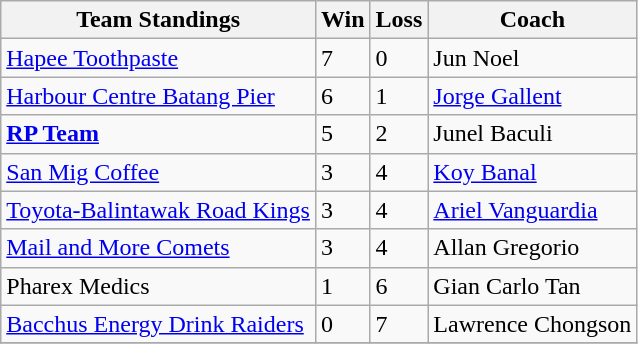<table class="wikitable">
<tr>
<th>Team Standings</th>
<th>Win</th>
<th>Loss</th>
<th>Coach</th>
</tr>
<tr>
<td><a href='#'>Hapee Toothpaste</a></td>
<td>7</td>
<td>0</td>
<td>Jun Noel</td>
</tr>
<tr>
<td><a href='#'>Harbour Centre Batang Pier</a></td>
<td>6</td>
<td>1</td>
<td><a href='#'>Jorge Gallent</a></td>
</tr>
<tr>
<td><strong><a href='#'>RP Team</a></strong></td>
<td>5</td>
<td>2</td>
<td>Junel Baculi</td>
</tr>
<tr>
<td><a href='#'>San Mig Coffee</a></td>
<td>3</td>
<td>4</td>
<td><a href='#'>Koy Banal</a></td>
</tr>
<tr>
<td><a href='#'>Toyota-Balintawak Road Kings</a></td>
<td>3</td>
<td>4</td>
<td><a href='#'>Ariel Vanguardia</a></td>
</tr>
<tr>
<td><a href='#'>Mail and More Comets</a></td>
<td>3</td>
<td>4</td>
<td>Allan Gregorio</td>
</tr>
<tr>
<td>Pharex Medics</td>
<td>1</td>
<td>6</td>
<td>Gian Carlo Tan</td>
</tr>
<tr>
<td><a href='#'>Bacchus Energy Drink Raiders</a></td>
<td>0</td>
<td>7</td>
<td>Lawrence Chongson</td>
</tr>
<tr>
</tr>
</table>
